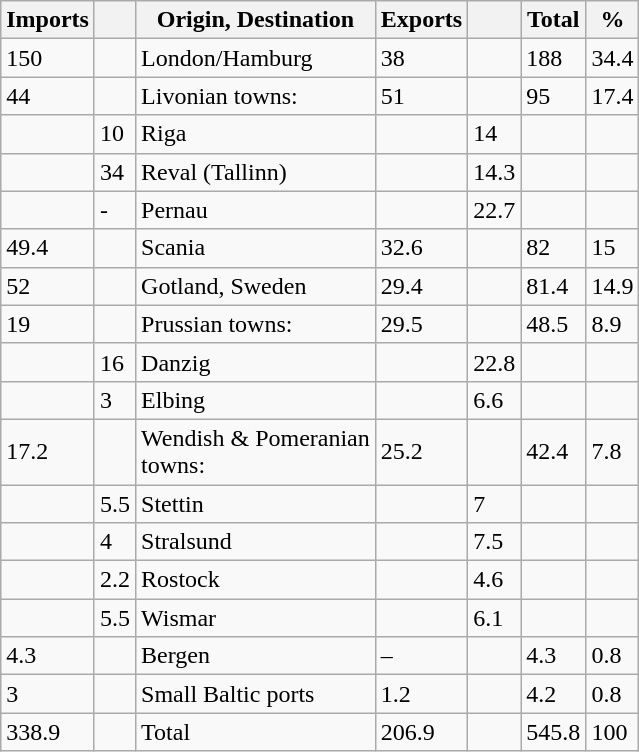<table class= "wikitable floatright">
<tr>
<th>Imports</th>
<th></th>
<th>Origin, Destination</th>
<th>Exports</th>
<th></th>
<th>Total</th>
<th>%</th>
</tr>
<tr>
<td>150</td>
<td></td>
<td>London/Hamburg</td>
<td>38</td>
<td></td>
<td>188</td>
<td>34.4</td>
</tr>
<tr>
<td>44</td>
<td></td>
<td>Livonian towns:</td>
<td>51</td>
<td></td>
<td>95</td>
<td>17.4</td>
</tr>
<tr>
<td></td>
<td>10</td>
<td>Riga</td>
<td></td>
<td>14</td>
<td></td>
<td></td>
</tr>
<tr>
<td></td>
<td>34</td>
<td>Reval (Tallinn)</td>
<td></td>
<td>14.3</td>
<td></td>
<td></td>
</tr>
<tr>
<td></td>
<td>-</td>
<td>Pernau</td>
<td></td>
<td>22.7</td>
<td></td>
<td></td>
</tr>
<tr>
<td>49.4</td>
<td></td>
<td>Scania</td>
<td>32.6</td>
<td></td>
<td>82</td>
<td>15</td>
</tr>
<tr>
<td>52</td>
<td></td>
<td>Gotland, Sweden</td>
<td>29.4</td>
<td></td>
<td>81.4</td>
<td>14.9</td>
</tr>
<tr>
<td>19</td>
<td></td>
<td>Prussian towns:</td>
<td>29.5</td>
<td></td>
<td>48.5</td>
<td>8.9</td>
</tr>
<tr>
<td></td>
<td>16</td>
<td>Danzig</td>
<td></td>
<td>22.8</td>
<td></td>
<td></td>
</tr>
<tr>
<td></td>
<td>3</td>
<td>Elbing</td>
<td></td>
<td>6.6</td>
<td></td>
<td></td>
</tr>
<tr>
<td>17.2</td>
<td></td>
<td>Wendish & Pomeranian <br>towns:</td>
<td>25.2</td>
<td></td>
<td>42.4</td>
<td>7.8</td>
</tr>
<tr>
<td></td>
<td>5.5</td>
<td>Stettin</td>
<td></td>
<td>7</td>
<td></td>
<td></td>
</tr>
<tr>
<td></td>
<td>4</td>
<td>Stralsund</td>
<td></td>
<td>7.5</td>
<td></td>
<td></td>
</tr>
<tr>
<td></td>
<td>2.2</td>
<td>Rostock</td>
<td></td>
<td>4.6</td>
<td></td>
<td></td>
</tr>
<tr>
<td></td>
<td>5.5</td>
<td>Wismar</td>
<td></td>
<td>6.1</td>
<td></td>
<td></td>
</tr>
<tr>
<td>4.3</td>
<td></td>
<td>Bergen</td>
<td>–</td>
<td></td>
<td>4.3</td>
<td>0.8</td>
</tr>
<tr>
<td>3</td>
<td></td>
<td>Small Baltic ports</td>
<td>1.2</td>
<td></td>
<td>4.2</td>
<td>0.8</td>
</tr>
<tr>
<td>338.9</td>
<td></td>
<td>Total</td>
<td>206.9</td>
<td></td>
<td>545.8</td>
<td>100</td>
</tr>
</table>
